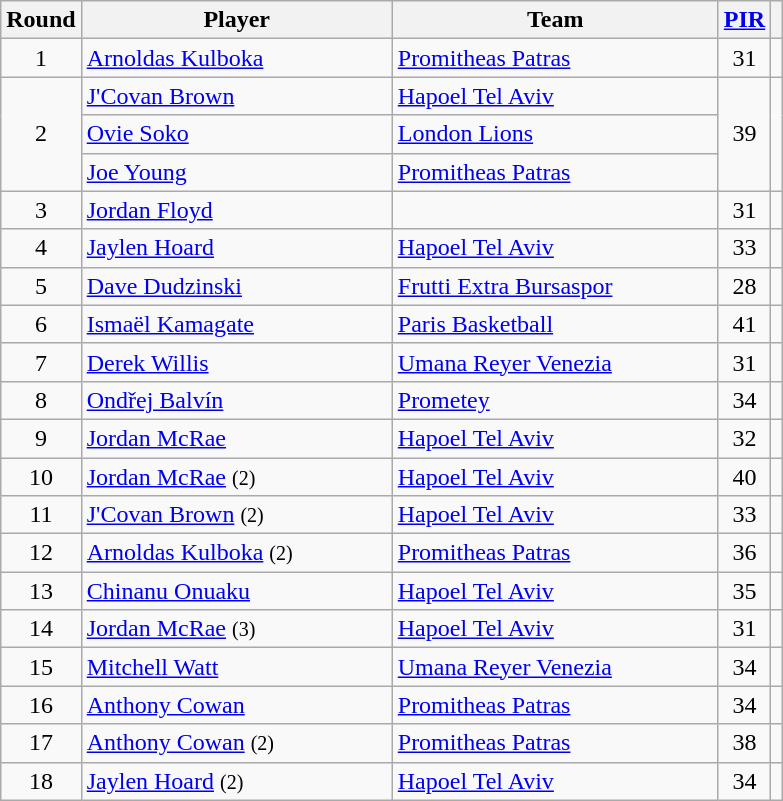<table class="wikitable sortable" style="text-align: center;">
<tr>
<th>Round</th>
<th style="width:200px;">Player</th>
<th style="width:210px;">Team</th>
<th><a href='#'>PIR</a></th>
<th></th>
</tr>
<tr>
<td>1</td>
<td style="text-align:left;"> <a href='#'>Arnoldas Kulboka</a></td>
<td style="text-align:left;"> <a href='#'>Promitheas Patras</a></td>
<td>31</td>
<td></td>
</tr>
<tr>
<td rowspan=3>2</td>
<td align=left> <a href='#'>J'Covan Brown</a></td>
<td align=left> <a href='#'>Hapoel Tel Aviv</a></td>
<td rowspan=3>39</td>
<td rowspan=3></td>
</tr>
<tr>
<td align=left> <a href='#'>Ovie Soko</a></td>
<td align=left> <a href='#'>London Lions</a></td>
</tr>
<tr>
<td align=left> <a href='#'>Joe Young</a></td>
<td align=left> <a href='#'>Promitheas Patras</a></td>
</tr>
<tr>
<td>3</td>
<td style="text-align:left;"> <a href='#'>Jordan Floyd</a></td>
<td style="text-align:left;"></td>
<td>31</td>
<td></td>
</tr>
<tr>
<td>4</td>
<td style="text-align:left;"> <a href='#'>Jaylen Hoard</a></td>
<td style="text-align:left;"> <a href='#'>Hapoel Tel Aviv</a></td>
<td>33</td>
<td></td>
</tr>
<tr>
<td>5</td>
<td style="text-align:left;"> <a href='#'>Dave Dudzinski</a></td>
<td style="text-align:left;"> <a href='#'>Frutti Extra Bursaspor</a></td>
<td>28</td>
<td></td>
</tr>
<tr>
<td>6</td>
<td style="text-align:left;"> <a href='#'>Ismaël Kamagate</a></td>
<td style="text-align:left;"> <a href='#'>Paris Basketball</a></td>
<td>41</td>
<td></td>
</tr>
<tr>
<td>7</td>
<td style="text-align:left;"> <a href='#'>Derek Willis</a></td>
<td style="text-align:left;"> <a href='#'>Umana Reyer Venezia</a></td>
<td>31</td>
<td></td>
</tr>
<tr>
<td>8</td>
<td style="text-align:left;"> <a href='#'>Ondřej Balvín</a></td>
<td style="text-align:left;"> <a href='#'>Prometey</a></td>
<td>34</td>
<td></td>
</tr>
<tr>
<td>9</td>
<td style="text-align:left;"> <a href='#'>Jordan McRae</a></td>
<td style="text-align:left;"> <a href='#'>Hapoel Tel Aviv</a></td>
<td>32</td>
<td></td>
</tr>
<tr>
<td>10</td>
<td style="text-align:left;"> <a href='#'>Jordan McRae</a> <small>(2)</small></td>
<td style="text-align:left;"> <a href='#'>Hapoel Tel Aviv</a></td>
<td>40</td>
<td></td>
</tr>
<tr>
<td>11</td>
<td style="text-align:left;"> <a href='#'>J'Covan Brown</a> <small>(2)</small></td>
<td style="text-align:left;"> <a href='#'>Hapoel Tel Aviv</a></td>
<td>33</td>
<td></td>
</tr>
<tr>
<td>12</td>
<td style="text-align:left;"> <a href='#'>Arnoldas Kulboka</a> <small>(2)</small></td>
<td style="text-align:left;"> <a href='#'>Promitheas Patras</a></td>
<td>36</td>
<td></td>
</tr>
<tr>
<td>13</td>
<td style="text-align:left;"> <a href='#'>Chinanu Onuaku</a></td>
<td style="text-align:left;"> <a href='#'>Hapoel Tel Aviv</a></td>
<td>35</td>
<td></td>
</tr>
<tr>
<td>14</td>
<td style="text-align:left;"> <a href='#'>Jordan McRae</a> <small>(3)</small></td>
<td style="text-align:left;"> <a href='#'>Hapoel Tel Aviv</a></td>
<td>31</td>
<td></td>
</tr>
<tr>
<td>15</td>
<td style="text-align:left;"> <a href='#'>Mitchell Watt</a></td>
<td style="text-align:left;"> <a href='#'>Umana Reyer Venezia</a></td>
<td>34</td>
<td></td>
</tr>
<tr>
<td>16</td>
<td style="text-align:left;"> <a href='#'>Anthony Cowan</a></td>
<td style="text-align:left;"> <a href='#'>Promitheas Patras</a></td>
<td>34</td>
<td></td>
</tr>
<tr>
<td>17</td>
<td style="text-align:left;"> <a href='#'>Anthony Cowan</a> <small>(2)</small></td>
<td style="text-align:left;"> <a href='#'>Promitheas Patras</a></td>
<td>38</td>
<td></td>
</tr>
<tr>
<td>18</td>
<td style="text-align:left;"> <a href='#'>Jaylen Hoard</a> <small>(2)</small></td>
<td style="text-align:left;"> <a href='#'>Hapoel Tel Aviv</a></td>
<td>34</td>
<td></td>
</tr>
</table>
